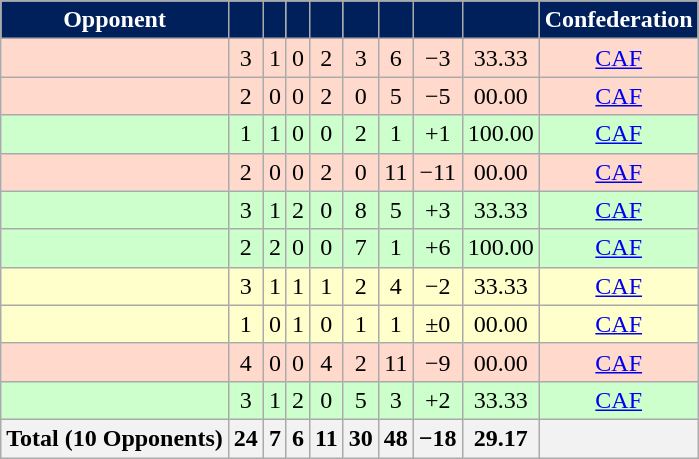<table class="wikitable sortable" style="text-align:center;">
<tr style="color:white">
<th style="background-color:#00205B;color:white">Opponent</th>
<th style="background-color:#00205B;color:white"></th>
<th style="background-color:#00205B;color:white"></th>
<th style="background-color:#00205B;color:white"></th>
<th style="background-color:#00205B;color:white"></th>
<th style="background-color:#00205B;color:white"></th>
<th style="background-color:#00205B;color:white"></th>
<th style="background-color:#00205B;color:white"></th>
<th style="background-color:#00205B;color:white"></th>
<th style="background-color:#00205B;color:white">Confederation</th>
</tr>
<tr bgcolor=FFDACC>
<td style=text-align:left;"></td>
<td>3</td>
<td>1</td>
<td>0</td>
<td>2</td>
<td>3</td>
<td>6</td>
<td>−3</td>
<td>33.33</td>
<td><a href='#'>CAF</a></td>
</tr>
<tr bgcolor=FFDACC>
<td style=text-align:left;"></td>
<td>2</td>
<td>0</td>
<td>0</td>
<td>2</td>
<td>0</td>
<td>5</td>
<td>−5</td>
<td>00.00</td>
<td><a href='#'>CAF</a></td>
</tr>
<tr bgcolor=CCFFCC>
<td style=text-align:left;"></td>
<td>1</td>
<td>1</td>
<td>0</td>
<td>0</td>
<td>2</td>
<td>1</td>
<td>+1</td>
<td>100.00</td>
<td><a href='#'>CAF</a></td>
</tr>
<tr bgcolor=FFDACC>
<td style=text-align:left;"></td>
<td>2</td>
<td>0</td>
<td>0</td>
<td>2</td>
<td>0</td>
<td>11</td>
<td>−11</td>
<td>00.00</td>
<td><a href='#'>CAF</a></td>
</tr>
<tr bgcolor=CCFFCC>
<td style=text-align:left;"></td>
<td>3</td>
<td>1</td>
<td>2</td>
<td>0</td>
<td>8</td>
<td>5</td>
<td>+3</td>
<td>33.33</td>
<td><a href='#'>CAF</a></td>
</tr>
<tr bgcolor=CCFFCC>
<td style=text-align:left;"></td>
<td>2</td>
<td>2</td>
<td>0</td>
<td>0</td>
<td>7</td>
<td>1</td>
<td>+6</td>
<td>100.00</td>
<td><a href='#'>CAF</a></td>
</tr>
<tr bgcolor=FFFFCC>
<td style=text-align:left;"></td>
<td>3</td>
<td>1</td>
<td>1</td>
<td>1</td>
<td>2</td>
<td>4</td>
<td>−2</td>
<td>33.33</td>
<td><a href='#'>CAF</a></td>
</tr>
<tr bgcolor=FFFFCC>
<td style=text-align:left;"></td>
<td>1</td>
<td>0</td>
<td>1</td>
<td>0</td>
<td>1</td>
<td>1</td>
<td>±0</td>
<td>00.00</td>
<td><a href='#'>CAF</a></td>
</tr>
<tr bgcolor=FFDACC>
<td style=text-align:left;"></td>
<td>4</td>
<td>0</td>
<td>0</td>
<td>4</td>
<td>2</td>
<td>11</td>
<td>−9</td>
<td>00.00</td>
<td><a href='#'>CAF</a></td>
</tr>
<tr bgcolor=CCFFCC>
<td style=text-align:left;"></td>
<td>3</td>
<td>1</td>
<td>2</td>
<td>0</td>
<td>5</td>
<td>3</td>
<td>+2</td>
<td>33.33</td>
<td><a href='#'>CAF</a></td>
</tr>
<tr>
<th>Total (10 Opponents)</th>
<th>24</th>
<th>7</th>
<th>6</th>
<th>11</th>
<th>30</th>
<th>48</th>
<th>−18</th>
<th>29.17</th>
<th></th>
</tr>
</table>
